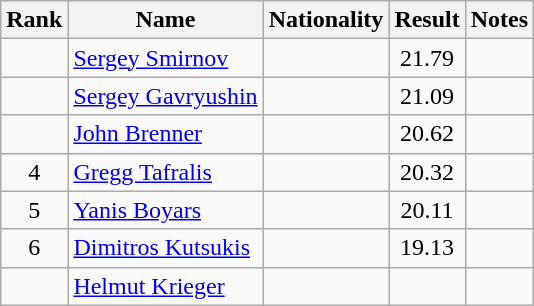<table class="wikitable sortable" style="text-align:center">
<tr>
<th>Rank</th>
<th>Name</th>
<th>Nationality</th>
<th>Result</th>
<th>Notes</th>
</tr>
<tr>
<td></td>
<td align=left><a href='#'>Sergey Smirnov</a></td>
<td align=left></td>
<td>21.79</td>
<td></td>
</tr>
<tr>
<td></td>
<td align=left><a href='#'>Sergey Gavryushin</a></td>
<td align=left></td>
<td>21.09</td>
<td></td>
</tr>
<tr>
<td></td>
<td align=left><a href='#'>John Brenner</a></td>
<td align=left></td>
<td>20.62</td>
<td></td>
</tr>
<tr>
<td>4</td>
<td align=left><a href='#'>Gregg Tafralis</a></td>
<td align=left></td>
<td>20.32</td>
<td></td>
</tr>
<tr>
<td>5</td>
<td align=left><a href='#'>Yanis Boyars</a></td>
<td align=left></td>
<td>20.11</td>
<td></td>
</tr>
<tr>
<td>6</td>
<td align=left><a href='#'>Dimitros Kutsukis</a></td>
<td align=left></td>
<td>19.13</td>
<td></td>
</tr>
<tr>
<td></td>
<td align=left><a href='#'>Helmut Krieger</a></td>
<td align=left></td>
<td></td>
<td></td>
</tr>
</table>
